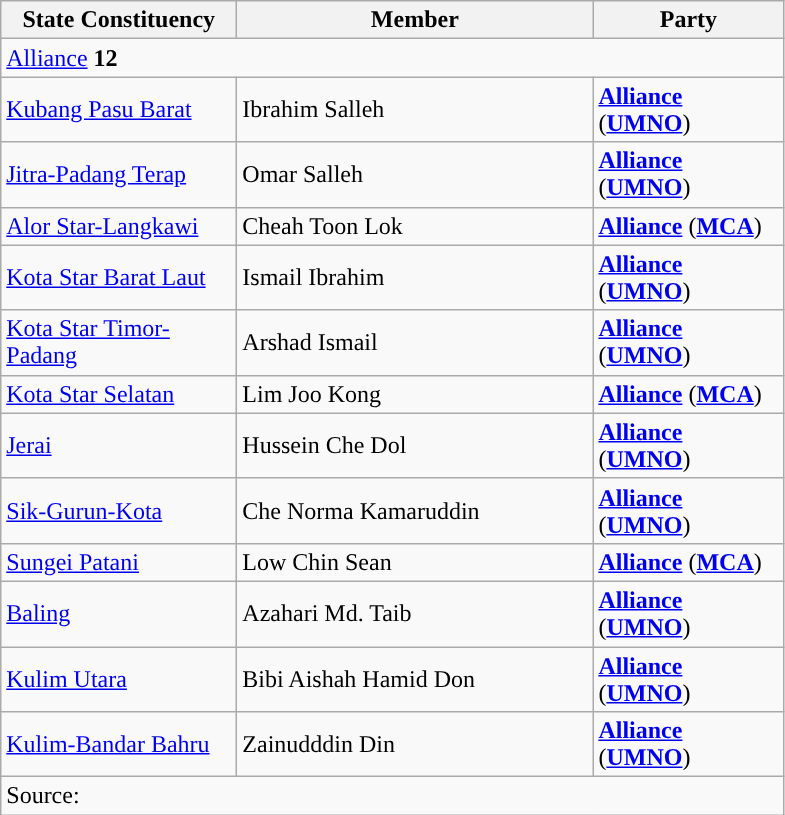<table class="wikitable sortable">
<tr>
<th style="width:150px;">State Constituency</th>
<th style="width:230px;">Member</th>
<th style="width:120px;">Party</th>
</tr>
<tr>
<td colspan="3"><a href='#'>Alliance</a> <strong>12</strong></td>
</tr>
<tr>
<td><a href='#'>Kubang Pasu Barat</a></td>
<td>Ibrahim Salleh</td>
<td><strong><a href='#'>Alliance</a></strong> (<strong><a href='#'>UMNO</a></strong>)</td>
</tr>
<tr>
<td><a href='#'>Jitra-Padang Terap</a></td>
<td>Omar Salleh</td>
<td><strong><a href='#'>Alliance</a></strong> (<strong><a href='#'>UMNO</a></strong>)</td>
</tr>
<tr>
<td><a href='#'>Alor Star-Langkawi</a></td>
<td>Cheah Toon Lok</td>
<td><strong><a href='#'>Alliance</a></strong> (<strong><a href='#'>MCA</a></strong>)</td>
</tr>
<tr>
<td><a href='#'>Kota Star Barat Laut</a></td>
<td>Ismail Ibrahim</td>
<td><strong><a href='#'>Alliance</a></strong> (<strong><a href='#'>UMNO</a></strong>)</td>
</tr>
<tr>
<td><a href='#'>Kota Star Timor-Padang</a></td>
<td>Arshad Ismail</td>
<td><strong><a href='#'>Alliance</a></strong> (<strong><a href='#'>UMNO</a></strong>)</td>
</tr>
<tr>
<td><a href='#'>Kota Star Selatan</a></td>
<td>Lim Joo Kong</td>
<td><strong><a href='#'>Alliance</a></strong> (<strong><a href='#'>MCA</a></strong>)</td>
</tr>
<tr>
<td><a href='#'>Jerai</a></td>
<td>Hussein Che Dol</td>
<td><strong><a href='#'>Alliance</a></strong> (<strong><a href='#'>UMNO</a></strong>)</td>
</tr>
<tr>
<td><a href='#'>Sik-Gurun-Kota</a></td>
<td>Che Norma Kamaruddin</td>
<td><strong><a href='#'>Alliance</a></strong> (<strong><a href='#'>UMNO</a></strong>)</td>
</tr>
<tr>
<td><a href='#'>Sungei Patani</a></td>
<td>Low Chin Sean</td>
<td><strong><a href='#'>Alliance</a></strong> (<strong><a href='#'>MCA</a></strong>)</td>
</tr>
<tr>
<td><a href='#'>Baling</a></td>
<td>Azahari Md. Taib</td>
<td><strong><a href='#'>Alliance</a></strong> (<strong><a href='#'>UMNO</a></strong>)</td>
</tr>
<tr>
<td><a href='#'>Kulim Utara</a></td>
<td>Bibi Aishah Hamid Don</td>
<td><strong><a href='#'>Alliance</a></strong> (<strong><a href='#'>UMNO</a></strong>)</td>
</tr>
<tr>
<td><a href='#'>Kulim-Bandar Bahru</a></td>
<td>Zainudddin Din</td>
<td><strong><a href='#'>Alliance</a></strong> (<strong><a href='#'>UMNO</a></strong>)</td>
</tr>
<tr>
<td colspan="3">Source:</td>
</tr>
</table>
